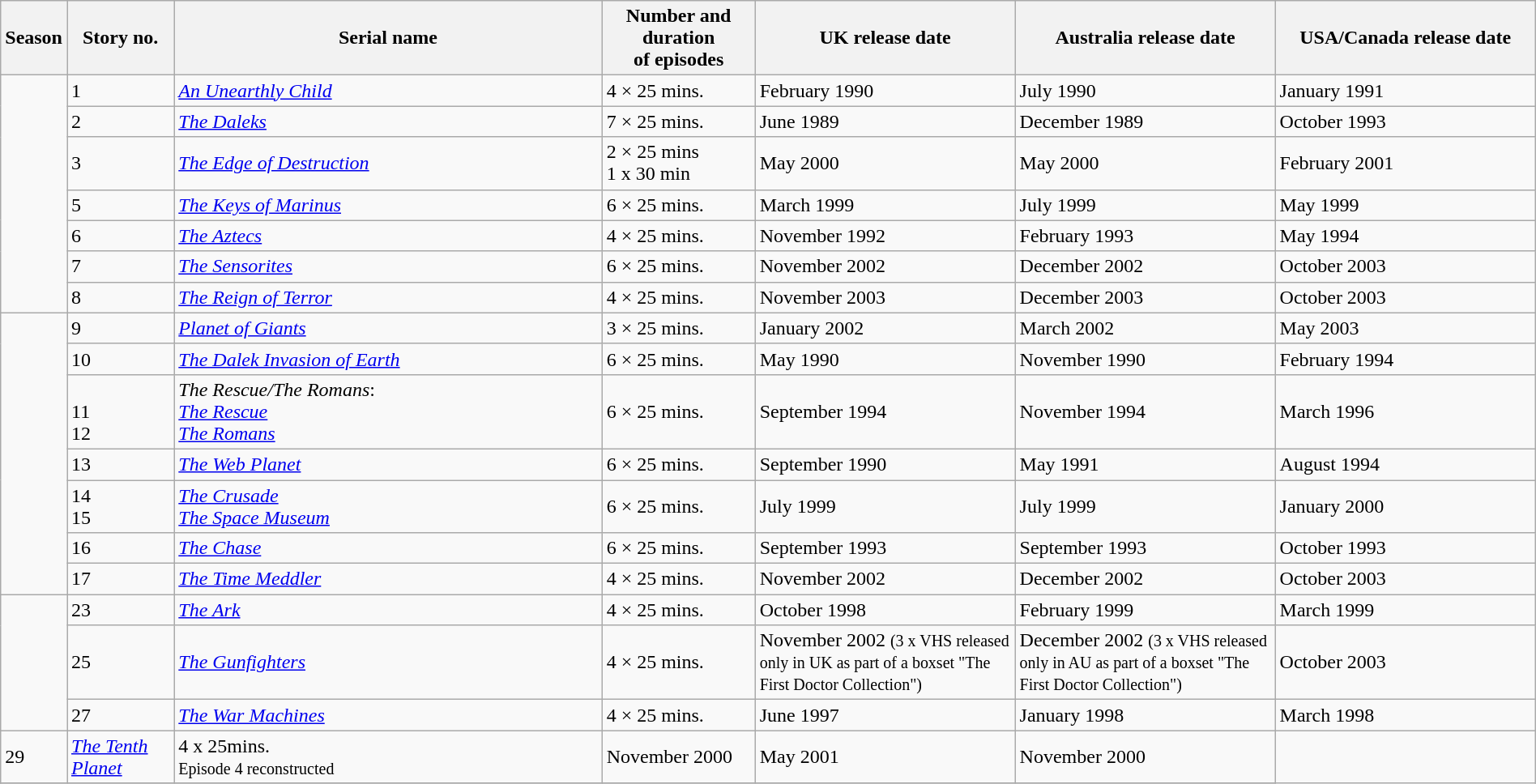<table class="wikitable sortable" style="width:100%;">
<tr>
<th style="width:4%;">Season</th>
<th style="width:7%;">Story no.</th>
<th style="width:28%;">Serial name</th>
<th style="width:10%;">Number and duration<br>of episodes</th>
<th style="width:17%;">UK release date</th>
<th style="width:17%;">Australia  release date</th>
<th style="width:17%;">USA/Canada release date</th>
</tr>
<tr>
<td rowspan="7"></td>
<td>1</td>
<td><em><a href='#'>An Unearthly Child</a></em></td>
<td>4 × 25 mins.</td>
<td data-sort-value="1990-02">February 1990<br></td>
<td data-sort-value="1990-07">July 1990<br></td>
<td data-sort-value="1991-01">January 1991</td>
</tr>
<tr>
<td>2</td>
<td><em><a href='#'>The Daleks</a></em></td>
<td>7 × 25 mins.</td>
<td data-sort-value="1989-06">June 1989<br></td>
<td data-sort-value="1989-12">December 1989<br></td>
<td data-sort-value="1993-10">October 1993</td>
</tr>
<tr>
<td>3</td>
<td><em><a href='#'>The Edge of Destruction</a></em></td>
<td>2 × 25 mins<br>1 x 30 min</td>
<td data-sort-value="2000-05">May 2000</td>
<td data-sort-value="2000-05">May 2000</td>
<td data-sort-value="2001-02">February 2001</td>
</tr>
<tr>
<td>5</td>
<td><em><a href='#'>The Keys of Marinus</a></em></td>
<td>6 × 25 mins.</td>
<td data-sort-value="1999-03">March 1999</td>
<td data-sort-value="1999-07">July 1999</td>
<td data-sort-value="1999-05">May 1999</td>
</tr>
<tr>
<td>6</td>
<td><em><a href='#'>The Aztecs</a></em></td>
<td>4 × 25 mins.</td>
<td data-sort-value="1992-11">November 1992</td>
<td data-sort-value="1993-02">February 1993</td>
<td data-sort-value="1994-05">May 1994</td>
</tr>
<tr>
<td>7</td>
<td><em><a href='#'>The Sensorites</a></em></td>
<td>6 × 25 mins.</td>
<td data-sort-value="2002-11">November 2002</td>
<td data-sort-value="2002-12">December 2002</td>
<td data-sort-value="2003-10">October 2003</td>
</tr>
<tr>
<td>8</td>
<td><em><a href='#'>The Reign of Terror</a></em></td>
<td>4 × 25 mins.</td>
<td data-sort-value="2003-11">November 2003</td>
<td data-sort-value="2003-12">December 2003</td>
<td data-sort-value="2003-10">October 2003</td>
</tr>
<tr>
<td rowspan="7"></td>
<td>9</td>
<td><em><a href='#'>Planet of Giants</a></em></td>
<td>3 × 25 mins.</td>
<td data-sort-value="2002-01">January 2002</td>
<td data-sort-value="2002-03">March 2002</td>
<td data-sort-value="2003-05">May 2003</td>
</tr>
<tr>
<td>10</td>
<td><em><a href='#'>The Dalek Invasion of Earth</a></em></td>
<td>6 × 25 mins.</td>
<td data-sort-value="1990-05">May 1990</td>
<td data-sort-value="1990-11">November 1990</td>
<td data-sort-value="1994-02">February 1994</td>
</tr>
<tr>
<td><br>11<br>12</td>
<td><em>The Rescue/The Romans</em>:<br><em><a href='#'>The Rescue</a></em><br><em><a href='#'>The Romans</a></em></td>
<td>6 × 25 mins.</td>
<td data-sort-value="1994-09">September 1994</td>
<td data-sort-value="1994-11">November 1994</td>
<td data-sort-value="1996-03">March 1996</td>
</tr>
<tr>
<td>13</td>
<td><em><a href='#'>The Web Planet</a></em></td>
<td>6 × 25 mins.</td>
<td data-sort-value="1990-09">September 1990</td>
<td data-sort-value="1991-05">May 1991</td>
<td data-sort-value="1994-08">August 1994</td>
</tr>
<tr>
<td>14<br>15</td>
<td><em><a href='#'>The Crusade</a></em><br><em><a href='#'>The Space Museum</a></em></td>
<td>6 × 25 mins.</td>
<td data-sort-value="1999-07">July 1999</td>
<td data-sort-value="1999-07">July 1999</td>
<td data-sort-value="2000-01">January 2000</td>
</tr>
<tr>
<td>16</td>
<td><em><a href='#'>The Chase</a></em></td>
<td>6 × 25 mins.</td>
<td data-sort-value="1993-09">September 1993</td>
<td data-sort-value="1993-09">September 1993</td>
<td data-sort-value="1993-10">October 1993</td>
</tr>
<tr>
<td>17</td>
<td><em><a href='#'>The Time Meddler</a></em></td>
<td>4 × 25 mins.</td>
<td data-sort-value="2002-11">November 2002</td>
<td data-sort-value="2002-12">December 2002</td>
<td data-sort-value="2003-10">October 2003</td>
</tr>
<tr>
<td rowspan="3"></td>
<td>23</td>
<td><em><a href='#'>The Ark</a></em></td>
<td>4 × 25 mins.</td>
<td data-sort-value="1998-10">October 1998</td>
<td data-sort-value="1999-02">February 1999</td>
<td data-sort-value="1999-03">March 1999</td>
</tr>
<tr>
<td>25</td>
<td><em><a href='#'>The Gunfighters</a></em></td>
<td>4 × 25 mins.</td>
<td data-sort-value="2002-11">November 2002 <small>(3 x VHS released only in UK as part of a boxset "The First Doctor Collection")</small></td>
<td data-sort-value="2002-12">December 2002 <small>(3 x VHS released only in AU as part of a boxset "The First Doctor Collection")</small></td>
<td data-sort-value="2003-10">October 2003</td>
</tr>
<tr>
<td>27</td>
<td><em><a href='#'>The War Machines</a></em></td>
<td>4 × 25 mins.</td>
<td data-sort-value="1997-06">June 1997</td>
<td data-sort-value="1998-01">January 1998</td>
<td data-sort-value="1998-03">March 1998</td>
</tr>
<tr>
<td>29</td>
<td><em><a href='#'>The Tenth Planet</a></em></td>
<td>4 x 25mins.<br><small>Episode 4 reconstructed</small></td>
<td data-sort-value="2000-11">November 2000</td>
<td data-sort-value="2001-05">May 2001</td>
<td data-sort-value="2000-11">November 2000</td>
</tr>
<tr>
</tr>
</table>
